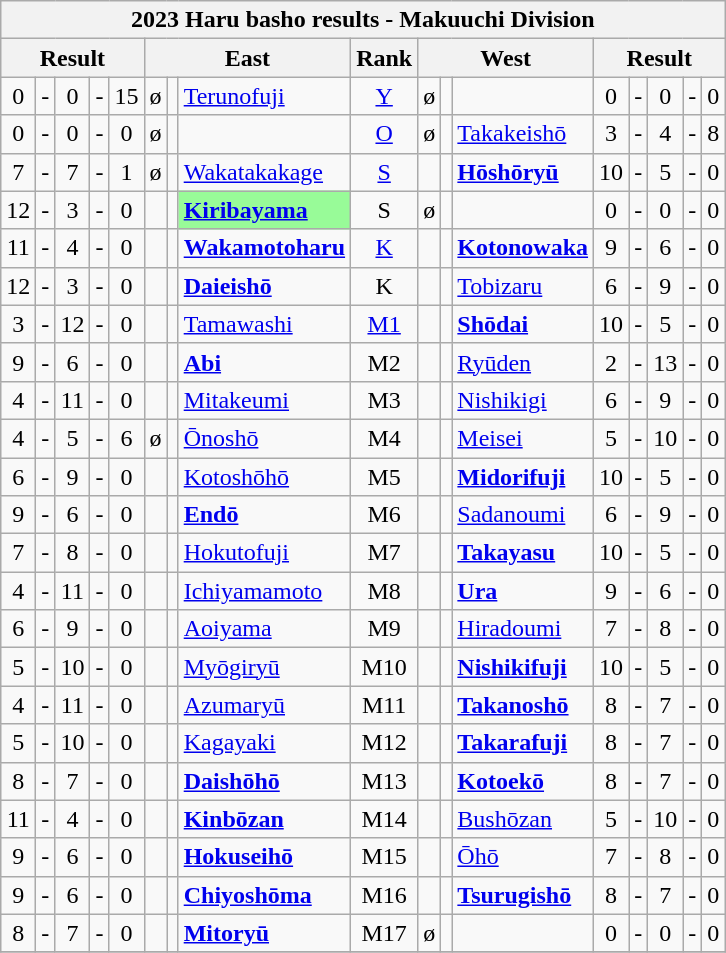<table class="wikitable" style="text-align:center">
<tr>
<th colspan="17">2023 Haru basho results - Makuuchi Division</th>
</tr>
<tr>
<th colspan="5">Result</th>
<th colspan="3">East</th>
<th>Rank</th>
<th colspan="3">West</th>
<th colspan="5">Result</th>
</tr>
<tr>
<td>0</td>
<td>-</td>
<td>0</td>
<td>-</td>
<td>15</td>
<td>ø</td>
<td></td>
<td style="text-align:left;"><a href='#'>Terunofuji</a></td>
<td><a href='#'>Y</a></td>
<td>ø</td>
<td></td>
<td></td>
<td>0</td>
<td>-</td>
<td>0</td>
<td>-</td>
<td>0</td>
</tr>
<tr>
<td>0</td>
<td>-</td>
<td>0</td>
<td>-</td>
<td>0</td>
<td>ø</td>
<td></td>
<td></td>
<td><a href='#'>O</a></td>
<td>ø</td>
<td></td>
<td style="text-align:left;"><a href='#'>Takakeishō</a></td>
<td>3</td>
<td>-</td>
<td>4</td>
<td>-</td>
<td>8</td>
</tr>
<tr>
<td>7</td>
<td>-</td>
<td>7</td>
<td>-</td>
<td>1</td>
<td>ø</td>
<td></td>
<td style="text-align:left;"><a href='#'>Wakatakakage</a></td>
<td><a href='#'>S</a></td>
<td></td>
<td></td>
<td style="text-align:left;"><strong><a href='#'>Hōshōryū</a></strong></td>
<td>10</td>
<td>-</td>
<td>5</td>
<td>-</td>
<td>0</td>
</tr>
<tr>
<td>12</td>
<td>-</td>
<td>3</td>
<td>-</td>
<td>0</td>
<td></td>
<td></td>
<td style="text-align:left; background:palegreen;"><strong><a href='#'>Kiribayama</a></strong></td>
<td>S</td>
<td>ø</td>
<td></td>
<td></td>
<td>0</td>
<td>-</td>
<td>0</td>
<td>-</td>
<td>0</td>
</tr>
<tr>
<td>11</td>
<td>-</td>
<td>4</td>
<td>-</td>
<td>0</td>
<td></td>
<td></td>
<td style="text-align:left;"><strong><a href='#'>Wakamotoharu</a></strong></td>
<td><a href='#'>K</a></td>
<td></td>
<td></td>
<td style="text-align:left;"><strong><a href='#'>Kotonowaka</a></strong></td>
<td>9</td>
<td>-</td>
<td>6</td>
<td>-</td>
<td>0</td>
</tr>
<tr>
<td>12</td>
<td>-</td>
<td>3</td>
<td>-</td>
<td>0</td>
<td></td>
<td></td>
<td style="text-align:left;"><strong><a href='#'>Daieishō</a></strong></td>
<td>K</td>
<td></td>
<td></td>
<td style="text-align:left;"><a href='#'>Tobizaru</a></td>
<td>6</td>
<td>-</td>
<td>9</td>
<td>-</td>
<td>0</td>
</tr>
<tr>
<td>3</td>
<td>-</td>
<td>12</td>
<td>-</td>
<td>0</td>
<td></td>
<td></td>
<td style="text-align:left;"><a href='#'>Tamawashi</a></td>
<td><a href='#'>M1</a></td>
<td></td>
<td></td>
<td style="text-align:left;"><strong><a href='#'>Shōdai</a> </strong></td>
<td>10</td>
<td>-</td>
<td>5</td>
<td>-</td>
<td>0</td>
</tr>
<tr>
<td>9</td>
<td>-</td>
<td>6</td>
<td>-</td>
<td>0</td>
<td></td>
<td></td>
<td style="text-align:left;"><strong><a href='#'>Abi</a></strong></td>
<td>M2</td>
<td></td>
<td></td>
<td style="text-align:left;"><a href='#'>Ryūden</a></td>
<td>2</td>
<td>-</td>
<td>13</td>
<td>-</td>
<td>0</td>
</tr>
<tr>
<td>4</td>
<td>-</td>
<td>11</td>
<td>-</td>
<td>0</td>
<td></td>
<td></td>
<td style="text-align:left;"><a href='#'>Mitakeumi</a></td>
<td>M3</td>
<td></td>
<td></td>
<td style="text-align:left;"><a href='#'>Nishikigi</a></td>
<td>6</td>
<td>-</td>
<td>9</td>
<td>-</td>
<td>0</td>
</tr>
<tr>
<td>4</td>
<td>-</td>
<td>5</td>
<td>-</td>
<td>6</td>
<td>ø</td>
<td></td>
<td style="text-align:left;"><a href='#'>Ōnoshō</a></td>
<td>M4</td>
<td></td>
<td></td>
<td style="text-align:left;"><a href='#'>Meisei</a></td>
<td>5</td>
<td>-</td>
<td>10</td>
<td>-</td>
<td>0</td>
</tr>
<tr>
<td>6</td>
<td>-</td>
<td>9</td>
<td>-</td>
<td>0</td>
<td></td>
<td></td>
<td style="text-align:left;"><a href='#'>Kotoshōhō</a></td>
<td>M5</td>
<td></td>
<td></td>
<td style="text-align:left;"><strong><a href='#'>Midorifuji</a></strong></td>
<td>10</td>
<td>-</td>
<td>5</td>
<td>-</td>
<td>0</td>
</tr>
<tr>
<td>9</td>
<td>-</td>
<td>6</td>
<td>-</td>
<td>0</td>
<td></td>
<td></td>
<td style="text-align:left;"><strong><a href='#'>Endō</a></strong></td>
<td>M6</td>
<td></td>
<td></td>
<td style="text-align:left;"><a href='#'>Sadanoumi</a></td>
<td>6</td>
<td>-</td>
<td>9</td>
<td>-</td>
<td>0</td>
</tr>
<tr>
<td>7</td>
<td>-</td>
<td>8</td>
<td>-</td>
<td>0</td>
<td></td>
<td></td>
<td style="text-align:left;"><a href='#'>Hokutofuji</a></td>
<td>M7</td>
<td></td>
<td></td>
<td style="text-align:left;"><strong><a href='#'>Takayasu</a> </strong></td>
<td>10</td>
<td>-</td>
<td>5</td>
<td>-</td>
<td>0</td>
</tr>
<tr>
<td>4</td>
<td>-</td>
<td>11</td>
<td>-</td>
<td>0</td>
<td></td>
<td></td>
<td style="text-align:left;"><a href='#'>Ichiyamamoto</a></td>
<td>M8</td>
<td></td>
<td></td>
<td style="text-align:left;"><strong><a href='#'>Ura</a></strong></td>
<td>9</td>
<td>-</td>
<td>6</td>
<td>-</td>
<td>0</td>
</tr>
<tr>
<td>6</td>
<td>-</td>
<td>9</td>
<td>-</td>
<td>0</td>
<td></td>
<td></td>
<td style="text-align:left;"><a href='#'>Aoiyama</a></td>
<td>M9</td>
<td></td>
<td></td>
<td style="text-align:left;"><a href='#'>Hiradoumi</a></td>
<td>7</td>
<td>-</td>
<td>8</td>
<td>-</td>
<td>0</td>
</tr>
<tr>
<td>5</td>
<td>-</td>
<td>10</td>
<td>-</td>
<td>0</td>
<td></td>
<td></td>
<td style="text-align:left;"><a href='#'>Myōgiryū</a></td>
<td>M10</td>
<td></td>
<td></td>
<td style="text-align:left;"><strong><a href='#'>Nishikifuji</a></strong></td>
<td>10</td>
<td>-</td>
<td>5</td>
<td>-</td>
<td>0</td>
</tr>
<tr>
<td>4</td>
<td>-</td>
<td>11</td>
<td>-</td>
<td>0</td>
<td></td>
<td></td>
<td style="text-align:left;"><a href='#'>Azumaryū</a></td>
<td>M11</td>
<td></td>
<td></td>
<td style="text-align:left;"><strong><a href='#'>Takanoshō</a></strong></td>
<td>8</td>
<td>-</td>
<td>7</td>
<td>-</td>
<td>0</td>
</tr>
<tr>
<td>5</td>
<td>-</td>
<td>10</td>
<td>-</td>
<td>0</td>
<td></td>
<td></td>
<td style="text-align:left;"><a href='#'>Kagayaki</a></td>
<td>M12</td>
<td></td>
<td></td>
<td style="text-align:left;"><strong><a href='#'>Takarafuji</a></strong></td>
<td>8</td>
<td>-</td>
<td>7</td>
<td>-</td>
<td>0</td>
</tr>
<tr>
<td>8</td>
<td>-</td>
<td>7</td>
<td>-</td>
<td>0</td>
<td></td>
<td></td>
<td style="text-align:left;"><strong><a href='#'>Daishōhō</a></strong></td>
<td>M13</td>
<td></td>
<td></td>
<td style="text-align:left;"><strong><a href='#'>Kotoekō</a></strong></td>
<td>8</td>
<td>-</td>
<td>7</td>
<td>-</td>
<td>0</td>
</tr>
<tr>
<td>11</td>
<td>-</td>
<td>4</td>
<td>-</td>
<td>0</td>
<td></td>
<td></td>
<td style="text-align:left;"><strong><a href='#'>Kinbōzan</a></strong></td>
<td>M14</td>
<td></td>
<td></td>
<td style="text-align:left;"><a href='#'>Bushōzan</a></td>
<td>5</td>
<td>-</td>
<td>10</td>
<td>-</td>
<td>0</td>
</tr>
<tr>
<td>9</td>
<td>-</td>
<td>6</td>
<td>-</td>
<td>0</td>
<td></td>
<td></td>
<td style="text-align:left;"><strong><a href='#'>Hokuseihō</a></strong></td>
<td>M15</td>
<td></td>
<td></td>
<td style="text-align:left;"><a href='#'>Ōhō</a></td>
<td>7</td>
<td>-</td>
<td>8</td>
<td>-</td>
<td>0</td>
</tr>
<tr>
<td>9</td>
<td>-</td>
<td>6</td>
<td>-</td>
<td>0</td>
<td></td>
<td></td>
<td style="text-align:left;"><strong><a href='#'>Chiyoshōma</a></strong></td>
<td>M16</td>
<td></td>
<td></td>
<td style="text-align:left;"><strong><a href='#'>Tsurugishō</a> </strong></td>
<td>8</td>
<td>-</td>
<td>7</td>
<td>-</td>
<td>0</td>
</tr>
<tr>
<td>8</td>
<td>-</td>
<td>7</td>
<td>-</td>
<td>0</td>
<td></td>
<td></td>
<td style="text-align:left;"><strong><a href='#'>Mitoryū</a></strong></td>
<td>M17</td>
<td>ø</td>
<td></td>
<td></td>
<td>0</td>
<td>-</td>
<td>0</td>
<td>-</td>
<td>0</td>
</tr>
<tr>
</tr>
</table>
